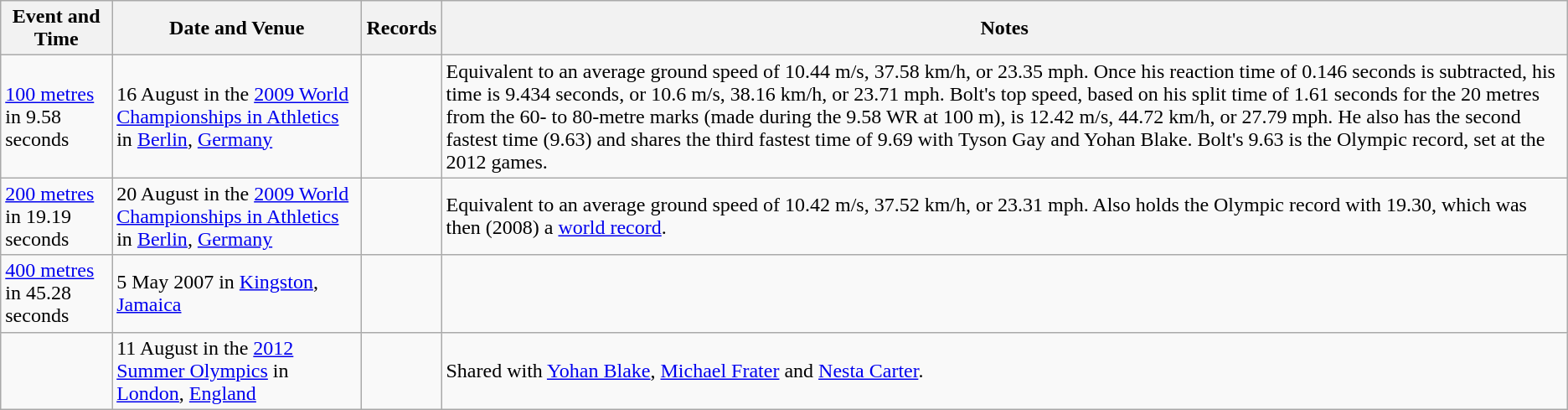<table class="wikitable">
<tr>
<th>Event and Time</th>
<th>Date and Venue</th>
<th>Records</th>
<th>Notes</th>
</tr>
<tr>
<td><a href='#'>100 metres</a> in 9.58 seconds</td>
<td>16 August in the <a href='#'>2009 World Championships in Athletics</a> in <a href='#'>Berlin</a>, <a href='#'>Germany</a></td>
<td></td>
<td>Equivalent to an average ground speed of 10.44 m/s, 37.58 km/h, or 23.35 mph. Once his reaction time of 0.146 seconds is subtracted, his time is 9.434 seconds, or 10.6 m/s, 38.16 km/h, or 23.71 mph. Bolt's top speed, based on his split time of 1.61 seconds for the 20 metres from the 60- to 80-metre marks (made during the 9.58 WR at 100 m), is 12.42 m/s, 44.72 km/h, or 27.79 mph. He also has the second fastest time (9.63) and shares the third fastest time of 9.69 with Tyson Gay and Yohan Blake. Bolt's 9.63 is the Olympic record, set at the 2012 games.</td>
</tr>
<tr>
<td><a href='#'>200 metres</a> in 19.19 seconds</td>
<td>20 August in the <a href='#'>2009 World Championships in Athletics</a> in <a href='#'>Berlin</a>, <a href='#'>Germany</a></td>
<td></td>
<td>Equivalent to an average ground speed of 10.42 m/s, 37.52 km/h, or 23.31 mph. Also holds the Olympic record with 19.30, which was then (2008) a <a href='#'>world record</a>.</td>
</tr>
<tr>
<td><a href='#'>400 metres</a> in 45.28 seconds</td>
<td>5 May 2007 in <a href='#'>Kingston</a>, <a href='#'>Jamaica</a></td>
<td></td>
<td></td>
</tr>
<tr>
<td></td>
<td>11 August in the <a href='#'>2012 Summer Olympics</a> in <a href='#'>London</a>, <a href='#'>England</a></td>
<td></td>
<td>Shared with <a href='#'>Yohan Blake</a>, <a href='#'>Michael Frater</a> and <a href='#'>Nesta Carter</a>.</td>
</tr>
</table>
